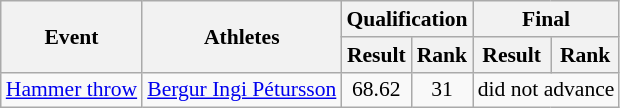<table class="wikitable" border="1" style="font-size:90%">
<tr>
<th rowspan="2">Event</th>
<th rowspan="2">Athletes</th>
<th colspan="2">Qualification</th>
<th colspan="2">Final</th>
</tr>
<tr>
<th>Result</th>
<th>Rank</th>
<th>Result</th>
<th>Rank</th>
</tr>
<tr>
<td><a href='#'>Hammer throw</a></td>
<td><a href='#'>Bergur Ingi Pétursson</a></td>
<td align=center>68.62</td>
<td align=center>31</td>
<td align=center colspan=2>did not advance</td>
</tr>
</table>
